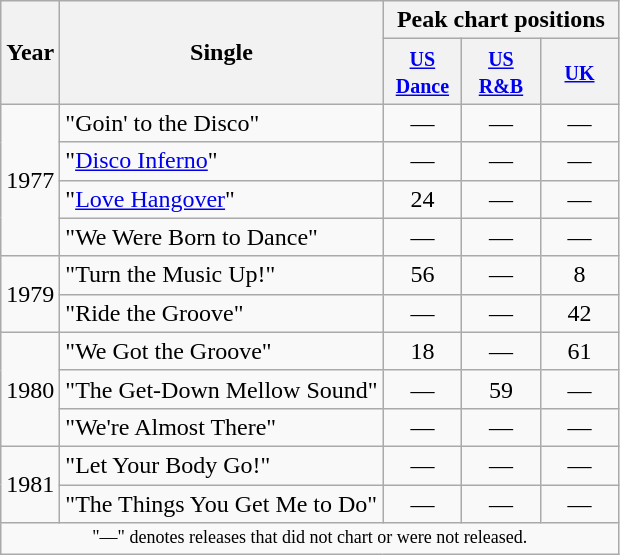<table class="wikitable">
<tr>
<th scope="col" rowspan="2">Year</th>
<th scope="col" rowspan="2">Single</th>
<th scope="col" colspan="3">Peak chart positions</th>
</tr>
<tr>
<th style="width:45px;"><small><a href='#'>US Dance</a></small><br></th>
<th style="width:45px;"><small><a href='#'>US R&B</a></small><br></th>
<th style="width:45px;"><small><a href='#'>UK</a></small><br></th>
</tr>
<tr>
<td rowspan="4">1977</td>
<td>"Goin' to the Disco"</td>
<td align=center>―</td>
<td align=center>―</td>
<td align=center>―</td>
</tr>
<tr>
<td>"<a href='#'>Disco Inferno</a>"</td>
<td align=center>―</td>
<td align=center>―</td>
<td align=center>―</td>
</tr>
<tr>
<td>"<a href='#'>Love Hangover</a>"</td>
<td align=center>24</td>
<td align=center>―</td>
<td align=center>―</td>
</tr>
<tr>
<td>"We Were Born to Dance"</td>
<td align=center>―</td>
<td align=center>―</td>
<td align=center>―</td>
</tr>
<tr>
<td rowspan="2">1979</td>
<td>"Turn the Music Up!"</td>
<td align=center>56</td>
<td align=center>―</td>
<td align=center>8</td>
</tr>
<tr>
<td>"Ride the Groove"</td>
<td align=center>―</td>
<td align=center>―</td>
<td align=center>42</td>
</tr>
<tr>
<td rowspan="3">1980</td>
<td>"We Got the Groove"</td>
<td align=center>18</td>
<td align=center>―</td>
<td align=center>61</td>
</tr>
<tr>
<td>"The Get-Down Mellow Sound"</td>
<td align=center>―</td>
<td align=center>59</td>
<td align=center>―</td>
</tr>
<tr>
<td>"We're Almost There"</td>
<td align=center>―</td>
<td align=center>―</td>
<td align=center>―</td>
</tr>
<tr>
<td rowspan="2">1981</td>
<td>"Let Your Body Go!"</td>
<td align=center>―</td>
<td align=center>―</td>
<td align=center>―</td>
</tr>
<tr>
<td>"The Things You Get Me to Do"</td>
<td align=center>―</td>
<td align=center>―</td>
<td align=center>―</td>
</tr>
<tr>
<td colspan="6" style="text-align:center; font-size:9pt;">"—" denotes releases that did not chart or were not released.</td>
</tr>
</table>
